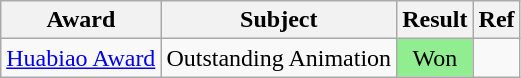<table class="wikitable" border="1">
<tr>
<th>Award</th>
<th>Subject</th>
<th>Result</th>
<th>Ref</th>
</tr>
<tr>
<td><a href='#'>Huabiao Award</a></td>
<td>Outstanding Animation</td>
<td style="background-color:LightGreen" align=center>Won</td>
<td align=center></td>
</tr>
</table>
